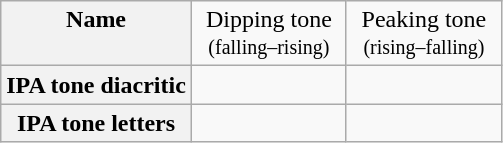<table class=wikitable>
<tr style="vertical-align:top; text-align:center;">
<th>Name</th>
<td style="width: 6em;">Dipping tone <br><small>(falling–rising)</small></td>
<td style="width: 6em;">Peaking tone <br><small>(rising–falling)</small></td>
</tr>
<tr>
<th>IPA tone diacritic</th>
<td></td>
<td></td>
</tr>
<tr>
<th>IPA tone letters</th>
<td></td>
<td></td>
</tr>
</table>
